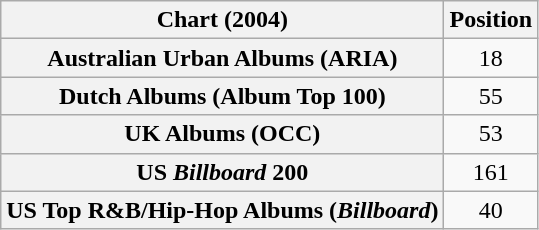<table class="wikitable sortable plainrowheaders" style="text-align:center">
<tr>
<th scope="col">Chart (2004)</th>
<th scope="col">Position</th>
</tr>
<tr>
<th scope="row">Australian Urban Albums (ARIA)</th>
<td>18</td>
</tr>
<tr>
<th scope="row">Dutch Albums (Album Top 100)</th>
<td>55</td>
</tr>
<tr>
<th scope="row">UK Albums (OCC)</th>
<td>53</td>
</tr>
<tr>
<th scope="row">US <em>Billboard</em> 200</th>
<td>161</td>
</tr>
<tr>
<th scope="row">US Top R&B/Hip-Hop Albums (<em>Billboard</em>)</th>
<td>40</td>
</tr>
</table>
